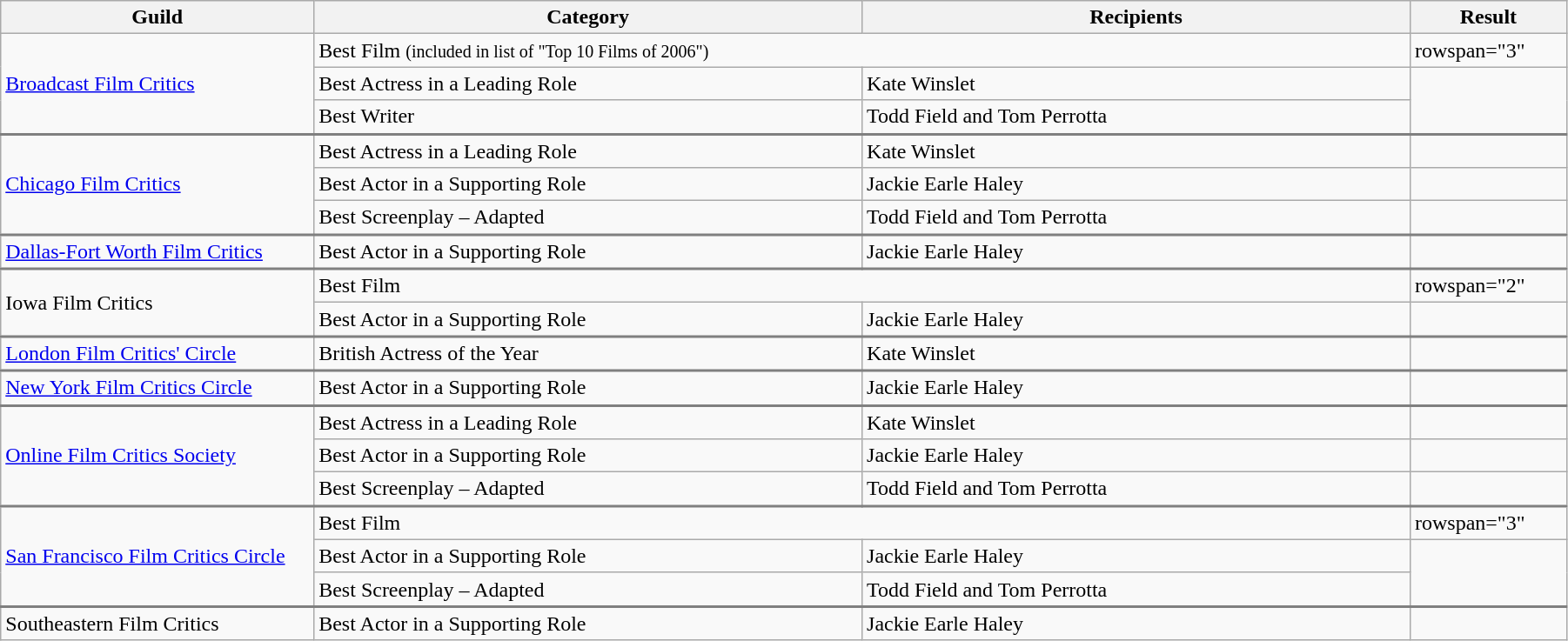<table class="wikitable" width="95%" cellpadding="5">
<tr>
<th width="20%">Guild</th>
<th width="35%">Category</th>
<th width="35%">Recipients</th>
<th width="10%">Result</th>
</tr>
<tr>
<td rowspan="3"><a href='#'>Broadcast Film Critics</a></td>
<td colspan="2">Best Film <small>(included in list of "Top 10 Films of 2006")</small></td>
<td>rowspan="3" </td>
</tr>
<tr>
<td>Best Actress in a Leading Role</td>
<td>Kate Winslet</td>
</tr>
<tr>
<td>Best Writer</td>
<td>Todd Field and Tom Perrotta</td>
</tr>
<tr style="border-top:2px solid gray;">
<td rowspan="3"><a href='#'>Chicago Film Critics</a></td>
<td>Best Actress in a Leading Role</td>
<td>Kate Winslet</td>
<td></td>
</tr>
<tr>
<td>Best Actor in a Supporting Role</td>
<td>Jackie Earle Haley</td>
<td></td>
</tr>
<tr>
<td>Best Screenplay – Adapted</td>
<td>Todd Field and Tom Perrotta</td>
<td></td>
</tr>
<tr style="border-top:2px solid gray;">
<td><a href='#'>Dallas-Fort Worth Film Critics</a></td>
<td>Best Actor in a Supporting Role</td>
<td>Jackie Earle Haley</td>
<td></td>
</tr>
<tr style="border-top:2px solid gray;">
<td rowspan="2">Iowa Film Critics</td>
<td colspan="2">Best Film</td>
<td>rowspan="2" </td>
</tr>
<tr>
<td>Best Actor in a Supporting Role</td>
<td>Jackie Earle Haley</td>
</tr>
<tr style="border-top:2px solid gray;">
<td><a href='#'>London Film Critics' Circle</a></td>
<td>British Actress of the Year</td>
<td>Kate Winslet</td>
<td></td>
</tr>
<tr style="border-top:2px solid gray;">
<td><a href='#'>New York Film Critics Circle</a></td>
<td>Best Actor in a Supporting Role</td>
<td>Jackie Earle Haley</td>
<td></td>
</tr>
<tr style="border-top:2px solid gray;">
<td rowspan="3"><a href='#'>Online Film Critics Society</a></td>
<td>Best Actress in a Leading Role</td>
<td>Kate Winslet</td>
<td></td>
</tr>
<tr>
<td>Best Actor in a Supporting Role</td>
<td>Jackie Earle Haley</td>
<td></td>
</tr>
<tr>
<td>Best Screenplay – Adapted</td>
<td>Todd Field and Tom Perrotta</td>
<td></td>
</tr>
<tr style="border-top:2px solid gray;">
<td rowspan="3"><a href='#'>San Francisco Film Critics Circle</a></td>
<td colspan="2">Best Film</td>
<td>rowspan="3" </td>
</tr>
<tr>
<td>Best Actor in a Supporting Role</td>
<td>Jackie Earle Haley</td>
</tr>
<tr>
<td>Best Screenplay – Adapted</td>
<td>Todd Field and Tom Perrotta</td>
</tr>
<tr style="border-top:2px solid gray;">
<td>Southeastern Film Critics</td>
<td>Best Actor in a Supporting Role</td>
<td>Jackie Earle Haley</td>
<td></td>
</tr>
</table>
